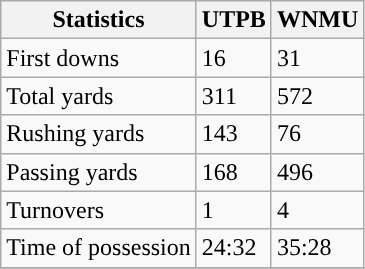<table class="wikitable">
<tr>
<th>Statistics</th>
<th>UTPB</th>
<th>WNMU</th>
</tr>
<tr>
<td>First downs</td>
<td>16</td>
<td>31</td>
</tr>
<tr>
<td>Total yards</td>
<td>311</td>
<td>572</td>
</tr>
<tr>
<td>Rushing yards</td>
<td>143</td>
<td>76</td>
</tr>
<tr>
<td>Passing yards</td>
<td>168</td>
<td>496</td>
</tr>
<tr>
<td>Turnovers</td>
<td>1</td>
<td>4</td>
</tr>
<tr>
<td>Time of possession</td>
<td>24:32</td>
<td>35:28</td>
</tr>
<tr>
</tr>
</table>
